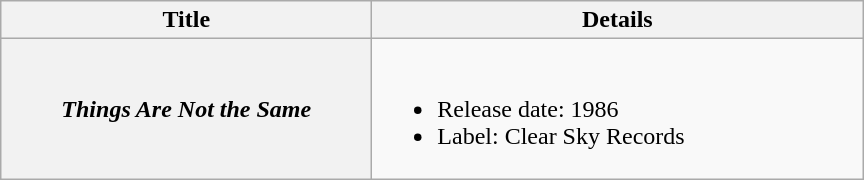<table class="wikitable plainrowheaders">
<tr>
<th style="width:15em;">Title</th>
<th style="width:20em;">Details</th>
</tr>
<tr>
<th scope="row"><em>Things Are Not the Same</em></th>
<td><br><ul><li>Release date: 1986</li><li>Label: Clear Sky Records</li></ul></td>
</tr>
</table>
